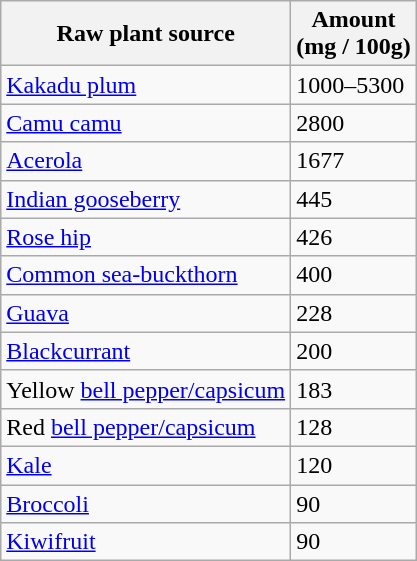<table class="wikitable">
<tr>
<th>Raw plant source</th>
<th>Amount<br> (mg / 100g)</th>
</tr>
<tr>
<td><a href='#'>Kakadu plum</a></td>
<td>1000–5300</td>
</tr>
<tr>
<td><a href='#'>Camu camu</a></td>
<td>2800</td>
</tr>
<tr>
<td><a href='#'>Acerola</a></td>
<td>1677</td>
</tr>
<tr>
<td><a href='#'>Indian gooseberry</a></td>
<td>445</td>
</tr>
<tr>
<td><a href='#'>Rose hip</a></td>
<td>426</td>
</tr>
<tr>
<td><a href='#'>Common sea-buckthorn</a></td>
<td>400</td>
</tr>
<tr>
<td><a href='#'>Guava</a></td>
<td>228</td>
</tr>
<tr>
<td><a href='#'>Blackcurrant</a></td>
<td>200</td>
</tr>
<tr>
<td>Yellow <a href='#'>bell pepper/capsicum</a></td>
<td>183</td>
</tr>
<tr>
<td>Red <a href='#'>bell pepper/capsicum</a></td>
<td>128</td>
</tr>
<tr>
<td><a href='#'>Kale</a></td>
<td>120</td>
</tr>
<tr>
<td><a href='#'>Broccoli</a></td>
<td>90</td>
</tr>
<tr>
<td><a href='#'>Kiwifruit</a></td>
<td>90</td>
</tr>
</table>
